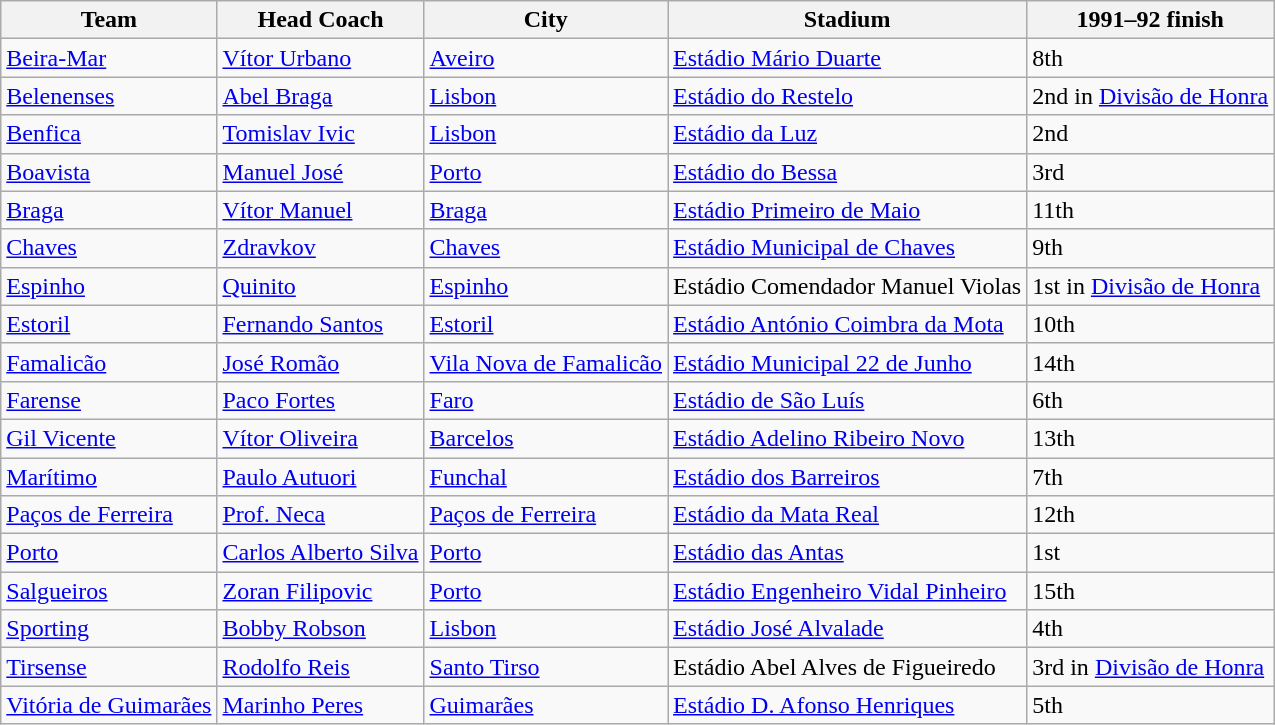<table class="wikitable sortable" style="text-align: left;">
<tr>
<th>Team</th>
<th>Head Coach</th>
<th>City</th>
<th>Stadium</th>
<th data-sort-type="number">1991–92 finish</th>
</tr>
<tr>
<td><a href='#'>Beira-Mar</a></td>
<td> <a href='#'>Vítor Urbano</a></td>
<td><a href='#'>Aveiro</a></td>
<td><a href='#'>Estádio Mário Duarte</a></td>
<td>8th</td>
</tr>
<tr>
<td><a href='#'>Belenenses</a></td>
<td> <a href='#'>Abel Braga</a></td>
<td><a href='#'>Lisbon</a></td>
<td><a href='#'>Estádio do Restelo</a></td>
<td>2nd in <a href='#'>Divisão de Honra</a></td>
</tr>
<tr>
<td><a href='#'>Benfica</a></td>
<td> <a href='#'>Tomislav Ivic</a></td>
<td><a href='#'>Lisbon</a></td>
<td><a href='#'>Estádio da Luz</a></td>
<td>2nd</td>
</tr>
<tr>
<td><a href='#'>Boavista</a></td>
<td> <a href='#'>Manuel José</a></td>
<td><a href='#'>Porto</a></td>
<td><a href='#'>Estádio do Bessa</a></td>
<td>3rd</td>
</tr>
<tr>
<td><a href='#'>Braga</a></td>
<td> <a href='#'>Vítor Manuel</a></td>
<td><a href='#'>Braga</a></td>
<td><a href='#'>Estádio Primeiro de Maio</a></td>
<td>11th</td>
</tr>
<tr>
<td><a href='#'>Chaves</a></td>
<td> <a href='#'>Zdravkov</a></td>
<td><a href='#'>Chaves</a></td>
<td><a href='#'>Estádio Municipal de Chaves</a></td>
<td>9th</td>
</tr>
<tr>
<td><a href='#'>Espinho</a></td>
<td> <a href='#'>Quinito</a></td>
<td><a href='#'>Espinho</a></td>
<td>Estádio Comendador Manuel Violas</td>
<td>1st in <a href='#'>Divisão de Honra</a></td>
</tr>
<tr>
<td><a href='#'>Estoril</a></td>
<td> <a href='#'>Fernando Santos</a></td>
<td><a href='#'>Estoril</a></td>
<td><a href='#'>Estádio António Coimbra da Mota</a></td>
<td>10th</td>
</tr>
<tr>
<td><a href='#'>Famalicão</a></td>
<td> <a href='#'>José Romão</a></td>
<td><a href='#'>Vila Nova de Famalicão</a></td>
<td><a href='#'>Estádio Municipal 22 de Junho</a></td>
<td>14th</td>
</tr>
<tr>
<td><a href='#'>Farense</a></td>
<td> <a href='#'>Paco Fortes</a></td>
<td><a href='#'>Faro</a></td>
<td><a href='#'>Estádio de São Luís</a></td>
<td>6th</td>
</tr>
<tr>
<td><a href='#'>Gil Vicente</a></td>
<td> <a href='#'>Vítor Oliveira</a></td>
<td><a href='#'>Barcelos</a></td>
<td><a href='#'>Estádio Adelino Ribeiro Novo</a></td>
<td>13th</td>
</tr>
<tr>
<td><a href='#'>Marítimo</a></td>
<td> <a href='#'>Paulo Autuori</a></td>
<td><a href='#'>Funchal</a></td>
<td><a href='#'>Estádio dos Barreiros</a></td>
<td>7th</td>
</tr>
<tr>
<td><a href='#'>Paços de Ferreira</a></td>
<td> <a href='#'>Prof. Neca</a></td>
<td><a href='#'>Paços de Ferreira</a></td>
<td><a href='#'>Estádio da Mata Real</a></td>
<td>12th</td>
</tr>
<tr>
<td><a href='#'>Porto</a></td>
<td> <a href='#'>Carlos Alberto Silva</a></td>
<td><a href='#'>Porto</a></td>
<td><a href='#'>Estádio das Antas</a></td>
<td>1st</td>
</tr>
<tr>
<td><a href='#'>Salgueiros</a></td>
<td> <a href='#'>Zoran Filipovic</a></td>
<td><a href='#'>Porto</a></td>
<td><a href='#'>Estádio Engenheiro Vidal Pinheiro</a></td>
<td>15th</td>
</tr>
<tr>
<td><a href='#'>Sporting</a></td>
<td> <a href='#'>Bobby Robson</a></td>
<td><a href='#'>Lisbon</a></td>
<td><a href='#'>Estádio José Alvalade</a></td>
<td>4th</td>
</tr>
<tr>
<td><a href='#'>Tirsense</a></td>
<td> <a href='#'>Rodolfo Reis</a></td>
<td><a href='#'>Santo Tirso</a></td>
<td>Estádio Abel Alves de Figueiredo</td>
<td>3rd in <a href='#'>Divisão de Honra</a></td>
</tr>
<tr>
<td><a href='#'>Vitória de Guimarães</a></td>
<td> <a href='#'>Marinho Peres</a></td>
<td><a href='#'>Guimarães</a></td>
<td><a href='#'>Estádio D. Afonso Henriques</a></td>
<td>5th</td>
</tr>
</table>
